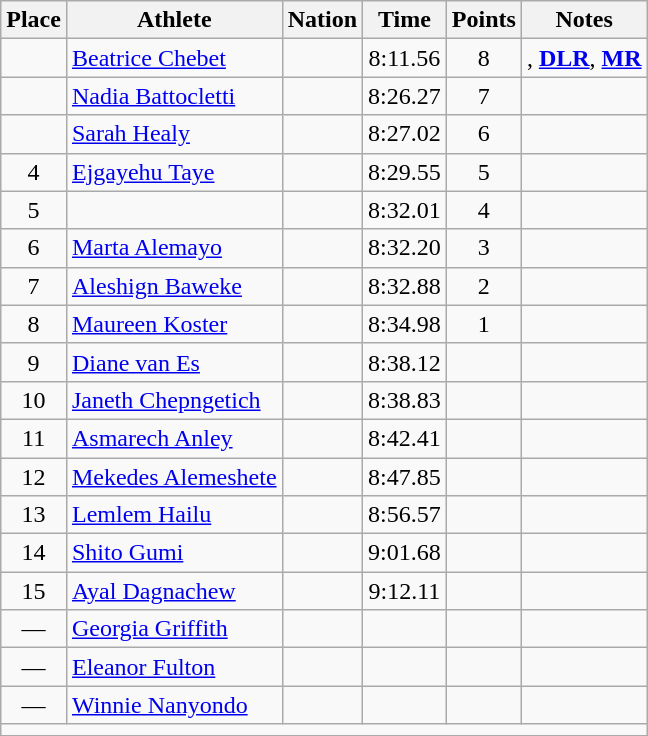<table class="wikitable mw-datatable sortable" style="text-align:center;">
<tr>
<th scope="col">Place</th>
<th scope="col">Athlete</th>
<th scope="col">Nation</th>
<th scope="col">Time</th>
<th scope="col">Points</th>
<th scope="col">Notes</th>
</tr>
<tr>
<td></td>
<td align="left"><a href='#'>Beatrice Chebet</a></td>
<td align="left"></td>
<td>8:11.56</td>
<td>8</td>
<td><strong></strong>, <strong><a href='#'>DLR</a></strong>, <strong><a href='#'>MR</a></strong></td>
</tr>
<tr>
<td></td>
<td align="left"><a href='#'>Nadia Battocletti</a></td>
<td align="left"></td>
<td>8:26.27</td>
<td>7</td>
<td><strong></strong></td>
</tr>
<tr>
<td></td>
<td align="left"><a href='#'>Sarah Healy</a></td>
<td align="left"></td>
<td>8:27.02</td>
<td>6</td>
<td></td>
</tr>
<tr>
<td>4</td>
<td align="left"><a href='#'>Ejgayehu Taye</a></td>
<td align="left"></td>
<td>8:29.55</td>
<td>5</td>
<td></td>
</tr>
<tr>
<td>5</td>
<td align="left"></td>
<td align="left"></td>
<td>8:32.01</td>
<td>4</td>
<td></td>
</tr>
<tr>
<td>6</td>
<td align="left"><a href='#'>Marta Alemayo</a></td>
<td align="left"></td>
<td>8:32.20</td>
<td>3</td>
<td></td>
</tr>
<tr>
<td>7</td>
<td align="left"><a href='#'>Aleshign Baweke</a></td>
<td align="left"></td>
<td>8:32.88</td>
<td>2</td>
<td></td>
</tr>
<tr>
<td>8</td>
<td align="left"><a href='#'>Maureen Koster</a></td>
<td align="left"></td>
<td>8:34.98</td>
<td>1</td>
<td></td>
</tr>
<tr>
<td>9</td>
<td align="left"><a href='#'>Diane van Es</a></td>
<td align="left"></td>
<td>8:38.12</td>
<td></td>
<td></td>
</tr>
<tr>
<td>10</td>
<td align="left"><a href='#'>Janeth Chepngetich</a></td>
<td align="left"></td>
<td>8:38.83</td>
<td></td>
<td></td>
</tr>
<tr>
<td>11</td>
<td align="left"><a href='#'>Asmarech Anley</a></td>
<td align="left"></td>
<td>8:42.41</td>
<td></td>
<td></td>
</tr>
<tr>
<td>12</td>
<td align="left"><a href='#'>Mekedes Alemeshete</a></td>
<td align="left"></td>
<td>8:47.85</td>
<td></td>
<td></td>
</tr>
<tr>
<td>13</td>
<td align="left"><a href='#'>Lemlem Hailu</a></td>
<td align="left"></td>
<td>8:56.57</td>
<td></td>
<td></td>
</tr>
<tr>
<td>14</td>
<td align="left"><a href='#'>Shito Gumi</a></td>
<td align="left"></td>
<td>9:01.68</td>
<td></td>
<td></td>
</tr>
<tr>
<td>15</td>
<td align="left"><a href='#'>Ayal Dagnachew</a></td>
<td align="left"></td>
<td>9:12.11</td>
<td></td>
<td></td>
</tr>
<tr>
<td>—</td>
<td align="left"><a href='#'>Georgia Griffith</a></td>
<td align="left"></td>
<td></td>
<td></td>
<td></td>
</tr>
<tr>
<td>—</td>
<td align="left"><a href='#'>Eleanor Fulton</a></td>
<td align="left"></td>
<td></td>
<td></td>
<td></td>
</tr>
<tr>
<td>—</td>
<td align="left"><a href='#'>Winnie Nanyondo</a></td>
<td align="left"></td>
<td></td>
<td></td>
<td></td>
</tr>
<tr class="sortbottom">
<td colspan="6"></td>
</tr>
</table>
